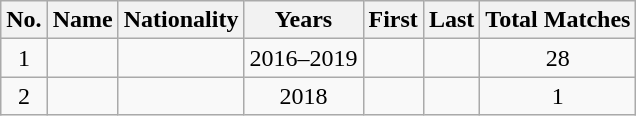<table class="wikitable sortable" style="text-align: center;">
<tr>
<th>No.</th>
<th>Name</th>
<th>Nationality</th>
<th>Years</th>
<th>First</th>
<th>Last</th>
<th>Total Matches</th>
</tr>
<tr>
<td>1</td>
<td align="left"></td>
<td></td>
<td>2016–2019</td>
<td></td>
<td></td>
<td>28</td>
</tr>
<tr>
<td>2</td>
<td align="left"></td>
<td></td>
<td>2018</td>
<td></td>
<td></td>
<td>1</td>
</tr>
</table>
